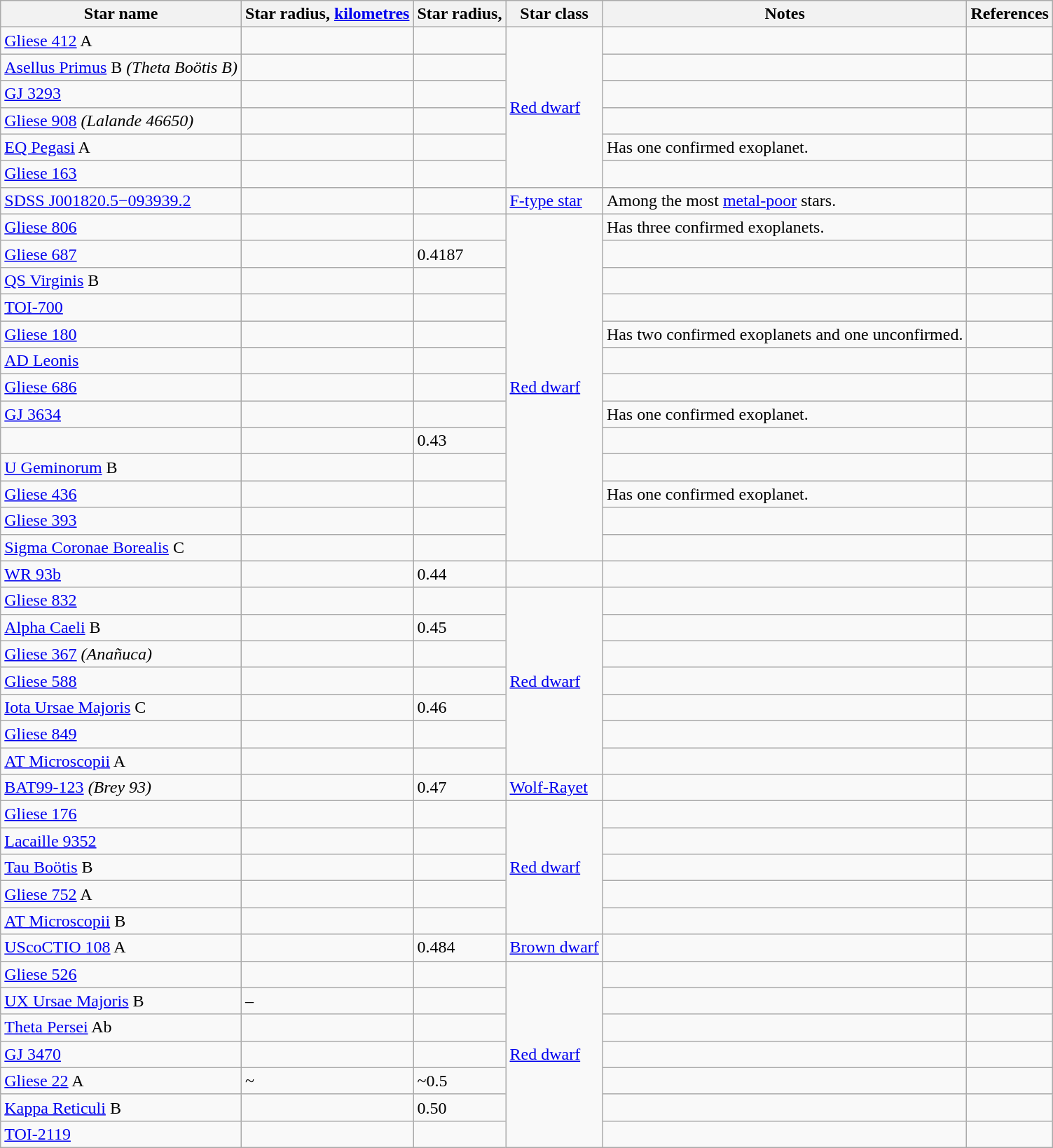<table class="wikitable">
<tr>
<th>Star name</th>
<th>Star radius, <a href='#'>kilometres</a></th>
<th>Star radius, </th>
<th>Star class</th>
<th>Notes</th>
<th>References</th>
</tr>
<tr>
<td><a href='#'>Gliese 412</a> A</td>
<td></td>
<td></td>
<td rowspan="6"><a href='#'>Red dwarf</a></td>
<td></td>
<td></td>
</tr>
<tr>
<td><a href='#'>Asellus Primus</a> B <em>(Theta Boötis B)</em></td>
<td></td>
<td></td>
<td></td>
<td></td>
</tr>
<tr>
<td><a href='#'>GJ 3293</a></td>
<td></td>
<td></td>
<td></td>
<td></td>
</tr>
<tr>
<td><a href='#'>Gliese 908</a> <em>(Lalande 46650)</em></td>
<td></td>
<td></td>
<td></td>
<td></td>
</tr>
<tr>
<td><a href='#'>EQ Pegasi</a> A</td>
<td></td>
<td></td>
<td>Has one confirmed exoplanet.</td>
<td></td>
</tr>
<tr>
<td><a href='#'>Gliese 163</a></td>
<td></td>
<td></td>
<td></td>
<td></td>
</tr>
<tr>
<td><a href='#'>SDSS J001820.5−093939.2</a></td>
<td></td>
<td></td>
<td><a href='#'>F-type star</a></td>
<td>Among the most <a href='#'>metal-poor</a> stars.</td>
<td></td>
</tr>
<tr>
<td><a href='#'>Gliese 806</a></td>
<td></td>
<td></td>
<td rowspan="13"><a href='#'>Red dwarf</a></td>
<td>Has three confirmed exoplanets.</td>
<td></td>
</tr>
<tr>
<td><a href='#'>Gliese 687</a></td>
<td></td>
<td>0.4187</td>
<td></td>
<td></td>
</tr>
<tr>
<td><a href='#'>QS Virginis</a> B</td>
<td></td>
<td></td>
<td></td>
<td></td>
</tr>
<tr>
<td><a href='#'>TOI-700</a></td>
<td></td>
<td></td>
<td></td>
<td></td>
</tr>
<tr>
<td><a href='#'>Gliese 180</a></td>
<td></td>
<td></td>
<td>Has two confirmed exoplanets and one unconfirmed.</td>
<td></td>
</tr>
<tr>
<td><a href='#'>AD Leonis</a></td>
<td></td>
<td></td>
<td></td>
<td></td>
</tr>
<tr>
<td><a href='#'>Gliese 686</a></td>
<td></td>
<td></td>
<td></td>
<td></td>
</tr>
<tr>
<td><a href='#'>GJ 3634</a></td>
<td></td>
<td></td>
<td>Has one confirmed exoplanet.</td>
<td></td>
</tr>
<tr>
<td></td>
<td></td>
<td>0.43</td>
<td></td>
<td></td>
</tr>
<tr>
<td><a href='#'>U Geminorum</a> B</td>
<td></td>
<td></td>
<td></td>
<td></td>
</tr>
<tr>
<td><a href='#'>Gliese 436</a></td>
<td></td>
<td></td>
<td>Has one confirmed exoplanet.</td>
<td></td>
</tr>
<tr>
<td><a href='#'>Gliese 393</a></td>
<td></td>
<td></td>
<td></td>
<td></td>
</tr>
<tr>
<td><a href='#'>Sigma Coronae Borealis</a> C</td>
<td></td>
<td></td>
<td></td>
<td></td>
</tr>
<tr>
<td><a href='#'>WR 93b</a></td>
<td></td>
<td>0.44</td>
<td></td>
<td></td>
<td></td>
</tr>
<tr>
<td><a href='#'>Gliese 832</a></td>
<td></td>
<td></td>
<td rowspan="7"><a href='#'>Red dwarf</a></td>
<td></td>
<td></td>
</tr>
<tr>
<td><a href='#'>Alpha Caeli</a> B</td>
<td></td>
<td>0.45</td>
<td></td>
<td></td>
</tr>
<tr>
<td><a href='#'>Gliese 367</a> <em>(Anañuca)</em></td>
<td></td>
<td></td>
<td></td>
<td></td>
</tr>
<tr>
<td><a href='#'>Gliese 588</a></td>
<td></td>
<td></td>
<td></td>
<td></td>
</tr>
<tr>
<td><a href='#'>Iota Ursae Majoris</a> C</td>
<td></td>
<td>0.46</td>
<td></td>
<td></td>
</tr>
<tr>
<td><a href='#'>Gliese 849</a></td>
<td></td>
<td></td>
<td></td>
<td></td>
</tr>
<tr>
<td><a href='#'>AT Microscopii</a> A</td>
<td></td>
<td></td>
<td></td>
<td></td>
</tr>
<tr>
<td><a href='#'>BAT99-123</a> <em>(Brey 93)</em></td>
<td></td>
<td>0.47</td>
<td><a href='#'>Wolf-Rayet</a></td>
<td></td>
<td></td>
</tr>
<tr>
<td><a href='#'>Gliese 176</a></td>
<td></td>
<td></td>
<td rowspan="5"><a href='#'>Red dwarf</a></td>
<td></td>
<td></td>
</tr>
<tr>
<td><a href='#'>Lacaille 9352</a></td>
<td></td>
<td></td>
<td></td>
<td></td>
</tr>
<tr>
<td><a href='#'>Tau Boötis</a> B</td>
<td></td>
<td></td>
<td></td>
<td></td>
</tr>
<tr>
<td><a href='#'>Gliese 752</a> A</td>
<td></td>
<td></td>
<td></td>
<td></td>
</tr>
<tr>
<td><a href='#'>AT Microscopii</a> B</td>
<td></td>
<td></td>
<td></td>
<td></td>
</tr>
<tr>
<td><a href='#'>UScoCTIO 108</a> A</td>
<td></td>
<td>0.484</td>
<td><a href='#'>Brown dwarf</a></td>
<td></td>
<td></td>
</tr>
<tr>
<td><a href='#'>Gliese 526</a></td>
<td></td>
<td></td>
<td rowspan="7"><a href='#'>Red dwarf</a></td>
<td></td>
<td></td>
</tr>
<tr>
<td><a href='#'>UX Ursae Majoris</a> B</td>
<td>–</td>
<td></td>
<td></td>
<td></td>
</tr>
<tr>
<td><a href='#'>Theta Persei</a> Ab</td>
<td></td>
<td></td>
<td></td>
<td></td>
</tr>
<tr>
<td><a href='#'>GJ 3470</a></td>
<td></td>
<td></td>
<td></td>
<td></td>
</tr>
<tr>
<td><a href='#'>Gliese 22</a> A</td>
<td>~</td>
<td>~0.5</td>
<td></td>
<td></td>
</tr>
<tr>
<td><a href='#'>Kappa Reticuli</a> B</td>
<td></td>
<td>0.50</td>
<td></td>
<td></td>
</tr>
<tr>
<td><a href='#'>TOI-2119</a></td>
<td></td>
<td></td>
<td></td>
<td></td>
</tr>
</table>
